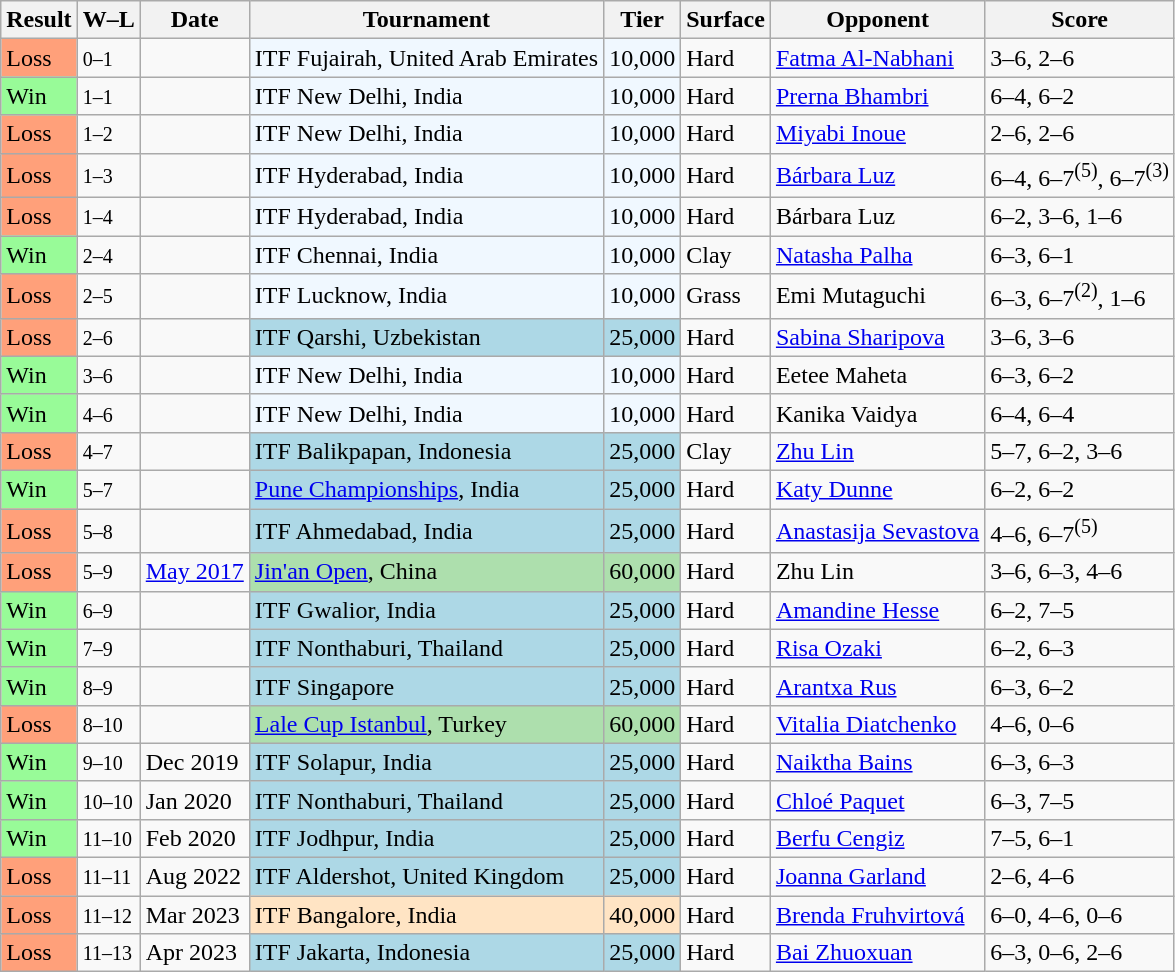<table class="sortable wikitable">
<tr>
<th>Result</th>
<th class="unsortable">W–L</th>
<th>Date</th>
<th>Tournament</th>
<th>Tier</th>
<th>Surface</th>
<th>Opponent</th>
<th class="unsortable">Score</th>
</tr>
<tr>
<td bgcolor=FFA07A>Loss</td>
<td><small>0–1</small></td>
<td></td>
<td style="background:#f0f8ff;">ITF Fujairah, United Arab Emirates</td>
<td style="background:#f0f8ff;">10,000</td>
<td>Hard</td>
<td> <a href='#'>Fatma Al-Nabhani</a></td>
<td>3–6, 2–6</td>
</tr>
<tr>
<td style="background:#98fb98;">Win</td>
<td><small>1–1</small></td>
<td></td>
<td style="background:#f0f8ff;">ITF New Delhi, India</td>
<td style="background:#f0f8ff;">10,000</td>
<td>Hard</td>
<td> <a href='#'>Prerna Bhambri</a></td>
<td>6–4, 6–2</td>
</tr>
<tr>
<td bgcolor=FFA07A>Loss</td>
<td><small>1–2</small></td>
<td></td>
<td style="background:#f0f8ff;">ITF New Delhi, India</td>
<td style="background:#f0f8ff;">10,000</td>
<td>Hard</td>
<td> <a href='#'>Miyabi Inoue</a></td>
<td>2–6, 2–6</td>
</tr>
<tr>
<td bgcolor=FFA07A>Loss</td>
<td><small>1–3</small></td>
<td></td>
<td style="background:#f0f8ff;">ITF Hyderabad, India</td>
<td style="background:#f0f8ff;">10,000</td>
<td>Hard</td>
<td> <a href='#'>Bárbara Luz</a></td>
<td>6–4, 6–7<sup>(5)</sup>, 6–7<sup>(3)</sup></td>
</tr>
<tr>
<td bgcolor=FFA07A>Loss</td>
<td><small>1–4</small></td>
<td></td>
<td style="background:#f0f8ff;">ITF Hyderabad, India</td>
<td style="background:#f0f8ff;">10,000</td>
<td>Hard</td>
<td> Bárbara Luz</td>
<td>6–2, 3–6, 1–6</td>
</tr>
<tr>
<td style="background:#98fb98;">Win</td>
<td><small>2–4</small></td>
<td></td>
<td style="background:#f0f8ff;">ITF Chennai, India</td>
<td style="background:#f0f8ff;">10,000</td>
<td>Clay</td>
<td> <a href='#'>Natasha Palha</a></td>
<td>6–3, 6–1</td>
</tr>
<tr>
<td bgcolor=FFA07A>Loss</td>
<td><small>2–5</small></td>
<td></td>
<td style="background:#f0f8ff;">ITF Lucknow, India</td>
<td style="background:#f0f8ff;">10,000</td>
<td>Grass</td>
<td> Emi Mutaguchi</td>
<td>6–3, 6–7<sup>(2)</sup>, 1–6</td>
</tr>
<tr>
<td bgcolor=FFA07A>Loss</td>
<td><small>2–6</small></td>
<td></td>
<td style="background:lightblue;">ITF Qarshi, Uzbekistan</td>
<td style="background:lightblue;">25,000</td>
<td>Hard</td>
<td> <a href='#'>Sabina Sharipova</a></td>
<td>3–6, 3–6</td>
</tr>
<tr>
<td style="background:#98fb98;">Win</td>
<td><small>3–6</small></td>
<td></td>
<td style="background:#f0f8ff;">ITF New Delhi, India</td>
<td style="background:#f0f8ff;">10,000</td>
<td>Hard</td>
<td> Eetee Maheta</td>
<td>6–3, 6–2</td>
</tr>
<tr>
<td style="background:#98fb98;">Win</td>
<td><small>4–6</small></td>
<td></td>
<td style="background:#f0f8ff;">ITF New Delhi, India</td>
<td style="background:#f0f8ff;">10,000</td>
<td>Hard</td>
<td> Kanika Vaidya</td>
<td>6–4, 6–4</td>
</tr>
<tr>
<td bgcolor=FFA07A>Loss</td>
<td><small>4–7</small></td>
<td></td>
<td style="background:lightblue;">ITF Balikpapan, Indonesia</td>
<td style="background:lightblue;">25,000</td>
<td>Clay</td>
<td> <a href='#'>Zhu Lin</a></td>
<td>5–7, 6–2, 3–6</td>
</tr>
<tr>
<td style="background:#98fb98;">Win</td>
<td><small>5–7</small></td>
<td></td>
<td style="background:lightblue;"><a href='#'>Pune Championships</a>, India</td>
<td style="background:lightblue;">25,000</td>
<td>Hard</td>
<td> <a href='#'>Katy Dunne</a></td>
<td>6–2, 6–2</td>
</tr>
<tr>
<td bgcolor=FFA07A>Loss</td>
<td><small>5–8</small></td>
<td></td>
<td style="background:lightblue;">ITF Ahmedabad, India</td>
<td style="background:lightblue;">25,000</td>
<td>Hard</td>
<td> <a href='#'>Anastasija Sevastova</a></td>
<td>4–6, 6–7<sup>(5)</sup></td>
</tr>
<tr>
<td bgcolor=FFA07A>Loss</td>
<td><small>5–9</small></td>
<td><a href='#'>May 2017</a></td>
<td style="background:#addfad;"><a href='#'>Jin'an Open</a>, China</td>
<td style="background:#addfad;">60,000</td>
<td>Hard</td>
<td> Zhu Lin</td>
<td>3–6, 6–3, 4–6</td>
</tr>
<tr>
<td style="background:#98fb98;">Win</td>
<td><small>6–9</small></td>
<td></td>
<td style="background:lightblue;">ITF Gwalior, India</td>
<td style="background:lightblue;">25,000</td>
<td>Hard</td>
<td> <a href='#'>Amandine Hesse</a></td>
<td>6–2, 7–5</td>
</tr>
<tr>
<td style="background:#98fb98;">Win</td>
<td><small>7–9</small></td>
<td></td>
<td style="background:lightblue;">ITF Nonthaburi, Thailand</td>
<td style="background:lightblue;">25,000</td>
<td>Hard</td>
<td> <a href='#'>Risa Ozaki</a></td>
<td>6–2, 6–3</td>
</tr>
<tr>
<td style="background:#98fb98;">Win</td>
<td><small>8–9</small></td>
<td></td>
<td style="background:lightblue;">ITF Singapore</td>
<td style="background:lightblue;">25,000</td>
<td>Hard</td>
<td> <a href='#'>Arantxa Rus</a></td>
<td>6–3, 6–2</td>
</tr>
<tr>
<td style="background:#ffa07a;">Loss</td>
<td><small>8–10</small></td>
<td><a href='#'></a></td>
<td style="background:#addfad;"><a href='#'>Lale Cup Istanbul</a>, Turkey</td>
<td style="background:#addfad;">60,000</td>
<td>Hard</td>
<td> <a href='#'>Vitalia Diatchenko</a></td>
<td>4–6, 0–6</td>
</tr>
<tr>
<td style="background:#98fb98;">Win</td>
<td><small>9–10</small></td>
<td>Dec 2019</td>
<td style="background:lightblue;">ITF Solapur, India</td>
<td style="background:lightblue;">25,000</td>
<td>Hard</td>
<td> <a href='#'>Naiktha Bains</a></td>
<td>6–3, 6–3</td>
</tr>
<tr>
<td style="background:#98fb98">Win</td>
<td><small>10–10</small></td>
<td>Jan 2020</td>
<td style="background:lightblue;">ITF Nonthaburi, Thailand</td>
<td style="background:lightblue;">25,000</td>
<td>Hard</td>
<td> <a href='#'>Chloé Paquet</a></td>
<td>6–3, 7–5</td>
</tr>
<tr>
<td style="background:#98fb98">Win</td>
<td><small>11–10</small></td>
<td>Feb 2020</td>
<td style="background:lightblue;">ITF Jodhpur, India</td>
<td style="background:lightblue;">25,000</td>
<td>Hard</td>
<td> <a href='#'>Berfu Cengiz</a></td>
<td>7–5, 6–1</td>
</tr>
<tr>
<td style="background:#ffa07a">Loss</td>
<td><small>11–11</small></td>
<td>Aug 2022</td>
<td style="background:lightblue;">ITF Aldershot, United Kingdom</td>
<td style="background:lightblue;">25,000</td>
<td>Hard</td>
<td> <a href='#'>Joanna Garland</a></td>
<td>2–6, 4–6</td>
</tr>
<tr>
<td style="background:#ffa07a">Loss</td>
<td><small>11–12</small></td>
<td>Mar 2023</td>
<td style="background:#ffe4c4;">ITF Bangalore, India</td>
<td style="background:#ffe4c4;">40,000</td>
<td>Hard</td>
<td> <a href='#'>Brenda Fruhvirtová</a></td>
<td>6–0, 4–6, 0–6</td>
</tr>
<tr>
<td style="background:#ffa07a">Loss</td>
<td><small>11–13</small></td>
<td>Apr 2023</td>
<td style="background:lightblue;">ITF Jakarta, Indonesia</td>
<td style="background:lightblue;">25,000</td>
<td>Hard</td>
<td> <a href='#'>Bai Zhuoxuan</a></td>
<td>6–3, 0–6, 2–6</td>
</tr>
</table>
